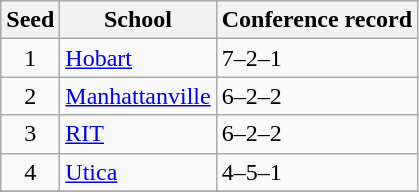<table class="wikitable">
<tr>
<th>Seed</th>
<th>School</th>
<th>Conference record</th>
</tr>
<tr>
<td align=center>1</td>
<td><a href='#'>Hobart</a></td>
<td>7–2–1</td>
</tr>
<tr>
<td align=center>2</td>
<td><a href='#'>Manhattanville</a></td>
<td>6–2–2</td>
</tr>
<tr>
<td align=center>3</td>
<td><a href='#'>RIT</a></td>
<td>6–2–2</td>
</tr>
<tr>
<td align=center>4</td>
<td><a href='#'>Utica</a></td>
<td>4–5–1</td>
</tr>
<tr>
</tr>
</table>
